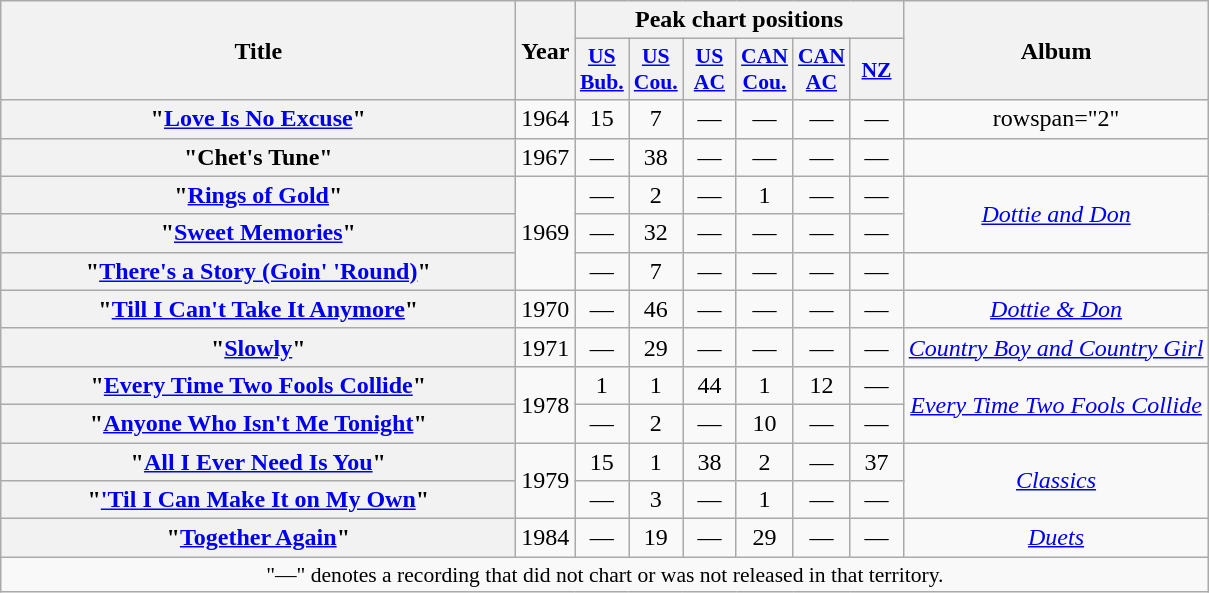<table class="wikitable plainrowheaders" style="text-align:center;" border="1">
<tr>
<th scope="col" rowspan="2" style="width:21em;">Title</th>
<th scope="col" rowspan="2">Year</th>
<th scope="col" colspan="6">Peak chart positions</th>
<th scope="col" rowspan="2">Album</th>
</tr>
<tr>
<th scope="col" style="width:2em;font-size:90%;"><a href='#'>US<br>Bub.</a><br></th>
<th scope="col" style="width:2em;font-size:90%;"><a href='#'>US<br>Cou.</a><br></th>
<th scope="col" style="width:2em;font-size:90%;"><a href='#'>US<br>AC</a><br></th>
<th scope="col" style="width:2em;font-size:90%;"><a href='#'>CAN<br>Cou.</a><br></th>
<th scope="col" style="width:2em;font-size:90%;"><a href='#'>CAN<br>AC</a><br></th>
<th scope="col" style="width:2em;font-size:90%;"><a href='#'>NZ</a><br></th>
</tr>
<tr>
<th scope="row">"<a href='#'>Love Is No Excuse</a>"<br></th>
<td>1964</td>
<td>15</td>
<td>7</td>
<td>—</td>
<td>—</td>
<td>—</td>
<td>—</td>
<td>rowspan="2" </td>
</tr>
<tr>
<th scope="row">"Chet's Tune"<br></th>
<td>1967</td>
<td>—</td>
<td>38</td>
<td>—</td>
<td>—</td>
<td>—</td>
<td>—</td>
</tr>
<tr>
<th scope="row">"<a href='#'>Rings of Gold</a>"<br></th>
<td rowspan="3">1969</td>
<td>—</td>
<td>2</td>
<td>—</td>
<td>1</td>
<td>—</td>
<td>—</td>
<td rowspan="2"><em><a href='#'>Dottie and Don</a></em></td>
</tr>
<tr>
<th scope="row">"<a href='#'>Sweet Memories</a>"<br></th>
<td>—</td>
<td>32</td>
<td>—</td>
<td>—</td>
<td>—</td>
<td>—</td>
</tr>
<tr>
<th scope="row">"<a href='#'>There's a Story (Goin' 'Round)</a>"<br></th>
<td>—</td>
<td>7</td>
<td>—</td>
<td>—</td>
<td>—</td>
<td>—</td>
<td></td>
</tr>
<tr>
<th scope="row">"<a href='#'>Till I Can't Take It Anymore</a>"<br></th>
<td>1970</td>
<td>—</td>
<td>46</td>
<td>—</td>
<td>—</td>
<td>—</td>
<td>—</td>
<td><em><a href='#'>Dottie & Don</a></em></td>
</tr>
<tr>
<th scope="row">"<a href='#'>Slowly</a>"<br></th>
<td>1971</td>
<td>—</td>
<td>29</td>
<td>—</td>
<td>—</td>
<td>—</td>
<td>—</td>
<td><em><a href='#'>Country Boy and Country Girl</a></em></td>
</tr>
<tr>
<th scope="row">"<a href='#'>Every Time Two Fools Collide</a>"<br></th>
<td rowspan="2">1978</td>
<td>1</td>
<td>1</td>
<td>44</td>
<td>1</td>
<td>12</td>
<td>—</td>
<td rowspan="2"><em><a href='#'>Every Time Two Fools Collide</a></em></td>
</tr>
<tr>
<th scope="row">"<a href='#'>Anyone Who Isn't Me Tonight</a>"<br></th>
<td>—</td>
<td>2</td>
<td>—</td>
<td>10</td>
<td>—</td>
<td>—</td>
</tr>
<tr>
<th scope="row">"<a href='#'>All I Ever Need Is You</a>"<br></th>
<td rowspan="2">1979</td>
<td>15</td>
<td>1</td>
<td>38</td>
<td>2</td>
<td>—</td>
<td>37</td>
<td rowspan="2"><em><a href='#'>Classics</a></em></td>
</tr>
<tr>
<th scope="row">"<a href='#'>'Til I Can Make It on My Own</a>"<br></th>
<td>—</td>
<td>3</td>
<td>—</td>
<td>1</td>
<td>—</td>
<td>—</td>
</tr>
<tr>
<th scope="row">"<a href='#'>Together Again</a>"<br></th>
<td>1984</td>
<td>—</td>
<td>19</td>
<td>—</td>
<td>29</td>
<td>—</td>
<td>—</td>
<td><em><a href='#'>Duets</a></em></td>
</tr>
<tr>
<td colspan="9" style="font-size:90%">"—" denotes a recording that did not chart or was not released in that territory.</td>
</tr>
</table>
